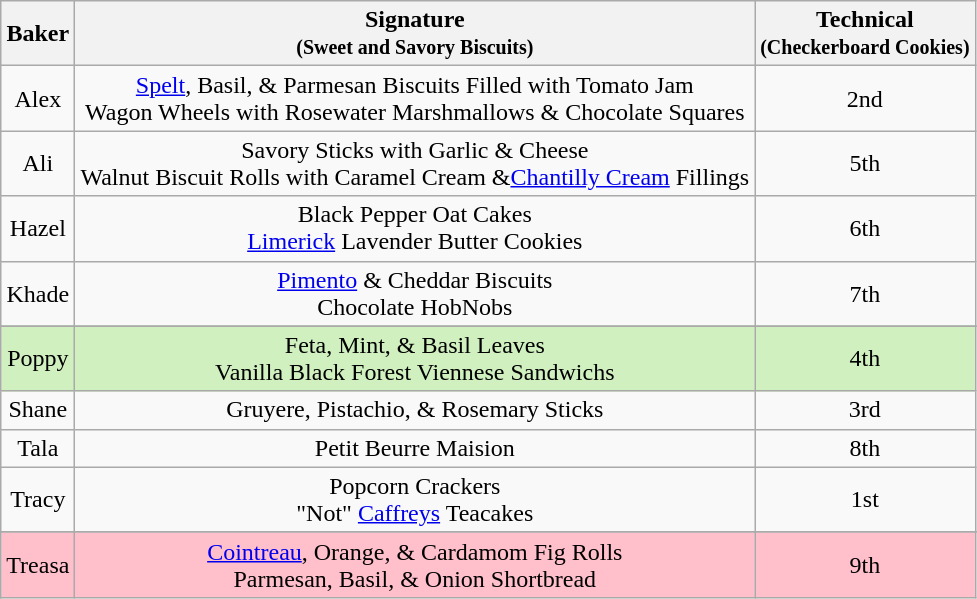<table class="wikitable" style="text-align:center;">
<tr>
<th>Baker</th>
<th>Signature<br><small>(Sweet and Savory Biscuits)</small></th>
<th>Technical<br><small>(Checkerboard Cookies)</small></th>
</tr>
<tr>
<td>Alex</td>
<td><a href='#'>Spelt</a>, Basil, & Parmesan Biscuits Filled with Tomato Jam<br>Wagon Wheels with Rosewater Marshmallows & Chocolate Squares</td>
<td>2nd</td>
</tr>
<tr>
<td>Ali</td>
<td>Savory Sticks with Garlic & Cheese<br>Walnut Biscuit Rolls with Caramel Cream &<a href='#'>Chantilly Cream</a> Fillings</td>
<td>5th</td>
</tr>
<tr>
<td>Hazel</td>
<td>Black Pepper Oat Cakes<br><a href='#'>Limerick</a> Lavender Butter Cookies</td>
<td>6th</td>
</tr>
<tr>
<td>Khade</td>
<td><a href='#'>Pimento</a> & Cheddar Biscuits<br>Chocolate HobNobs</td>
<td>7th</td>
</tr>
<tr>
</tr>
<tr style="background:#d0f0c0">
<td>Poppy</td>
<td>Feta, Mint, & Basil Leaves<br>Vanilla Black Forest Viennese Sandwichs</td>
<td>4th</td>
</tr>
<tr>
<td>Shane</td>
<td>Gruyere, Pistachio, & Rosemary Sticks</td>
<td>3rd</td>
</tr>
<tr>
<td>Tala</td>
<td>Petit Beurre Maision</td>
<td>8th</td>
</tr>
<tr>
<td>Tracy</td>
<td>Popcorn Crackers<br>"Not" <a href='#'>Caffreys</a> Teacakes</td>
<td>1st</td>
</tr>
<tr>
</tr>
<tr style="background:pink;">
<td>Treasa</td>
<td><a href='#'>Cointreau</a>, Orange, & Cardamom Fig Rolls<br>Parmesan, Basil, & Onion Shortbread</td>
<td>9th</td>
</tr>
</table>
